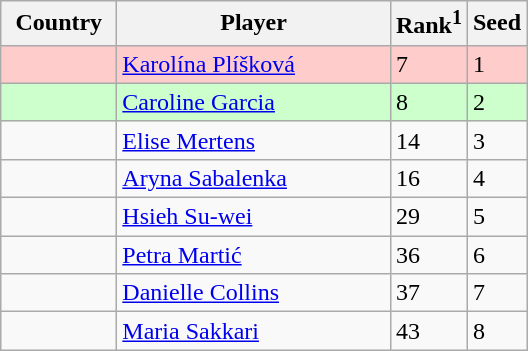<table class="sortable wikitable">
<tr>
<th width="70">Country</th>
<th width="175">Player</th>
<th>Rank<sup>1</sup></th>
<th>Seed</th>
</tr>
<tr style="background:#fcc;">
<td></td>
<td><a href='#'>Karolína Plíšková</a></td>
<td>7</td>
<td>1</td>
</tr>
<tr style="background:#cfc;">
<td></td>
<td><a href='#'>Caroline Garcia</a></td>
<td>8</td>
<td>2</td>
</tr>
<tr>
<td></td>
<td><a href='#'>Elise Mertens</a></td>
<td>14</td>
<td>3</td>
</tr>
<tr>
<td></td>
<td><a href='#'>Aryna Sabalenka</a></td>
<td>16</td>
<td>4</td>
</tr>
<tr>
<td></td>
<td><a href='#'>Hsieh Su-wei</a></td>
<td>29</td>
<td>5</td>
</tr>
<tr>
<td></td>
<td><a href='#'>Petra Martić</a></td>
<td>36</td>
<td>6</td>
</tr>
<tr>
<td></td>
<td><a href='#'>Danielle Collins</a></td>
<td>37</td>
<td>7</td>
</tr>
<tr>
<td></td>
<td><a href='#'>Maria Sakkari</a></td>
<td>43</td>
<td>8</td>
</tr>
</table>
